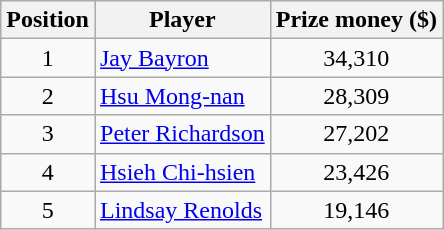<table class="wikitable">
<tr>
<th>Position</th>
<th>Player</th>
<th>Prize money ($)</th>
</tr>
<tr>
<td align=center>1</td>
<td> <a href='#'>Jay Bayron</a></td>
<td align=center>34,310</td>
</tr>
<tr>
<td align=center>2</td>
<td> <a href='#'>Hsu Mong-nan</a></td>
<td align=center>28,309</td>
</tr>
<tr>
<td align=center>3</td>
<td> <a href='#'>Peter Richardson</a></td>
<td align=center>27,202</td>
</tr>
<tr>
<td align=center>4</td>
<td> <a href='#'>Hsieh Chi-hsien</a></td>
<td align=center>23,426</td>
</tr>
<tr>
<td align=center>5</td>
<td> <a href='#'>Lindsay Renolds</a></td>
<td align=center>19,146</td>
</tr>
</table>
